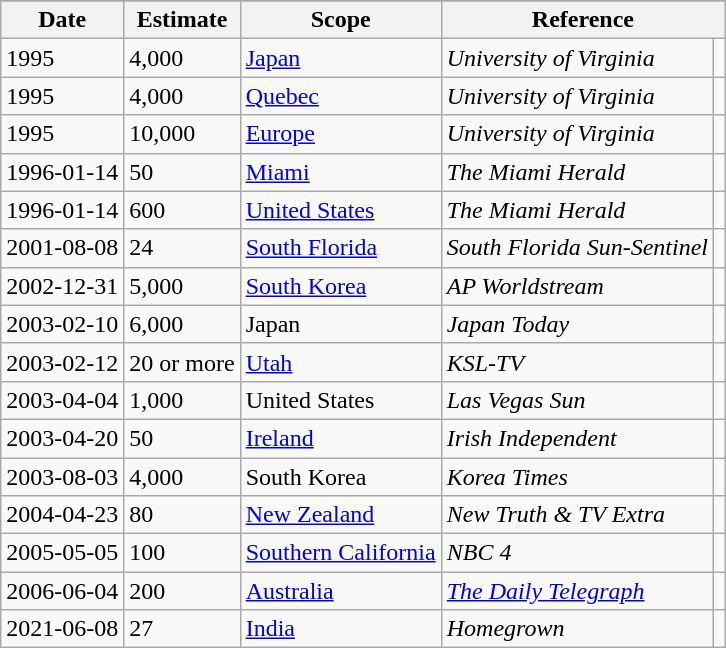<table class="wikitable sortable">
<tr>
</tr>
<tr>
<th>Date</th>
<th>Estimate</th>
<th>Scope</th>
<th colspan=2>Reference</th>
</tr>
<tr>
<td>1995</td>
<td>4,000</td>
<td><a href='#'>Japan</a></td>
<td><em>University of Virginia</em></td>
<td></td>
</tr>
<tr>
<td>1995</td>
<td>4,000</td>
<td><a href='#'>Quebec</a></td>
<td><em>University of Virginia</em></td>
<td></td>
</tr>
<tr>
<td>1995</td>
<td>10,000</td>
<td><a href='#'>Europe</a></td>
<td><em>University of Virginia</em></td>
<td></td>
</tr>
<tr>
<td>1996-01-14</td>
<td>50</td>
<td><a href='#'>Miami</a></td>
<td><em>The Miami Herald</em></td>
<td></td>
</tr>
<tr>
<td>1996-01-14</td>
<td>600</td>
<td><a href='#'>United States</a></td>
<td><em>The Miami Herald</em></td>
<td></td>
</tr>
<tr>
<td>2001-08-08</td>
<td>24</td>
<td><a href='#'>South Florida</a></td>
<td><em>South Florida Sun-Sentinel</em></td>
<td></td>
</tr>
<tr>
<td>2002-12-31</td>
<td>5,000</td>
<td><a href='#'>South Korea</a></td>
<td><em>AP Worldstream</em></td>
<td></td>
</tr>
<tr>
<td>2003-02-10</td>
<td>6,000</td>
<td>Japan</td>
<td><em>Japan Today</em></td>
<td></td>
</tr>
<tr>
<td>2003-02-12</td>
<td>20 or more</td>
<td><a href='#'>Utah</a></td>
<td><em>KSL-TV</em></td>
<td></td>
</tr>
<tr>
<td>2003-04-04</td>
<td>1,000</td>
<td>United States</td>
<td><em>Las Vegas Sun</em></td>
<td></td>
</tr>
<tr>
<td>2003-04-20</td>
<td>50</td>
<td><a href='#'>Ireland</a></td>
<td><em>Irish Independent</em></td>
<td></td>
</tr>
<tr>
<td>2003-08-03</td>
<td>4,000</td>
<td>South Korea</td>
<td><em>Korea Times</em></td>
<td></td>
</tr>
<tr>
<td>2004-04-23</td>
<td>80</td>
<td><a href='#'>New Zealand</a></td>
<td><em>New Truth & TV Extra</em></td>
<td></td>
</tr>
<tr>
<td>2005-05-05</td>
<td>100</td>
<td><a href='#'>Southern California</a></td>
<td><em>NBC 4</em></td>
<td></td>
</tr>
<tr>
<td>2006-06-04</td>
<td>200</td>
<td><a href='#'>Australia</a></td>
<td><em><a href='#'>The Daily Telegraph</a></em></td>
<td></td>
</tr>
<tr>
<td>2021-06-08</td>
<td>27</td>
<td><a href='#'>India</a></td>
<td><em>Homegrown</em></td>
<td></td>
</tr>
</table>
